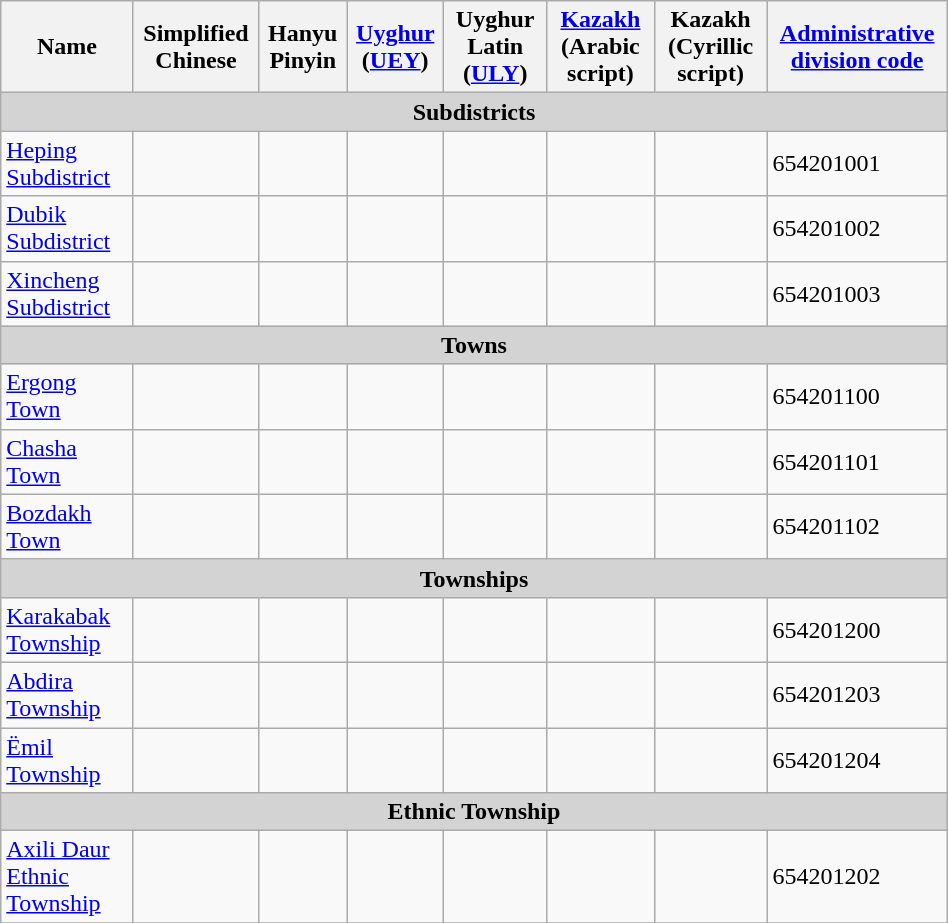<table class="wikitable" align="center" style="width:50%; border="1">
<tr>
<th>Name</th>
<th>Simplified Chinese</th>
<th>Hanyu Pinyin</th>
<th><a href='#'>Uyghur</a> (<a href='#'>UEY</a>)</th>
<th>Uyghur Latin (<a href='#'>ULY</a>)</th>
<th><a href='#'>Kazakh</a> (Arabic script)</th>
<th>Kazakh (Cyrillic script)</th>
<th><a href='#'>Administrative division code</a></th>
</tr>
<tr>
<td colspan="9"  style="text-align:center; background:#d3d3d3;"><strong>Subdistricts</strong></td>
</tr>
<tr --------->
<td><a href='#'>Heping Subdistrict</a></td>
<td></td>
<td></td>
<td></td>
<td></td>
<td></td>
<td></td>
<td>654201001</td>
</tr>
<tr>
<td><a href='#'>Dubik Subdistrict</a></td>
<td></td>
<td></td>
<td></td>
<td></td>
<td></td>
<td></td>
<td>654201002</td>
</tr>
<tr>
<td><a href='#'>Xincheng Subdistrict</a></td>
<td></td>
<td></td>
<td></td>
<td></td>
<td></td>
<td></td>
<td>654201003</td>
</tr>
<tr>
<td colspan="9"  style="text-align:center; background:#d3d3d3;"><strong>Towns</strong></td>
</tr>
<tr --------->
<td><a href='#'>Ergong Town</a></td>
<td></td>
<td></td>
<td></td>
<td></td>
<td></td>
<td></td>
<td>654201100</td>
</tr>
<tr>
<td><a href='#'>Chasha Town</a></td>
<td></td>
<td></td>
<td></td>
<td></td>
<td></td>
<td></td>
<td>654201101</td>
</tr>
<tr>
<td><a href='#'>Bozdakh Town</a></td>
<td></td>
<td></td>
<td></td>
<td></td>
<td></td>
<td></td>
<td>654201102</td>
</tr>
<tr>
<td colspan="9"  style="text-align:center; background:#d3d3d3;"><strong>Townships</strong></td>
</tr>
<tr --------->
<td><a href='#'>Karakabak Township</a></td>
<td></td>
<td></td>
<td></td>
<td></td>
<td></td>
<td></td>
<td>654201200</td>
</tr>
<tr>
<td><a href='#'>Abdira Township</a></td>
<td></td>
<td></td>
<td></td>
<td></td>
<td></td>
<td></td>
<td>654201203</td>
</tr>
<tr>
<td><a href='#'>Ëmil Township</a></td>
<td></td>
<td></td>
<td></td>
<td></td>
<td></td>
<td></td>
<td>654201204</td>
</tr>
<tr>
<td colspan="9"  style="text-align:center; background:#d3d3d3;"><strong>Ethnic Township</strong></td>
</tr>
<tr --------->
<td><a href='#'>Axili Daur Ethnic Township</a></td>
<td></td>
<td></td>
<td></td>
<td></td>
<td></td>
<td></td>
<td>654201202</td>
</tr>
<tr>
</tr>
</table>
